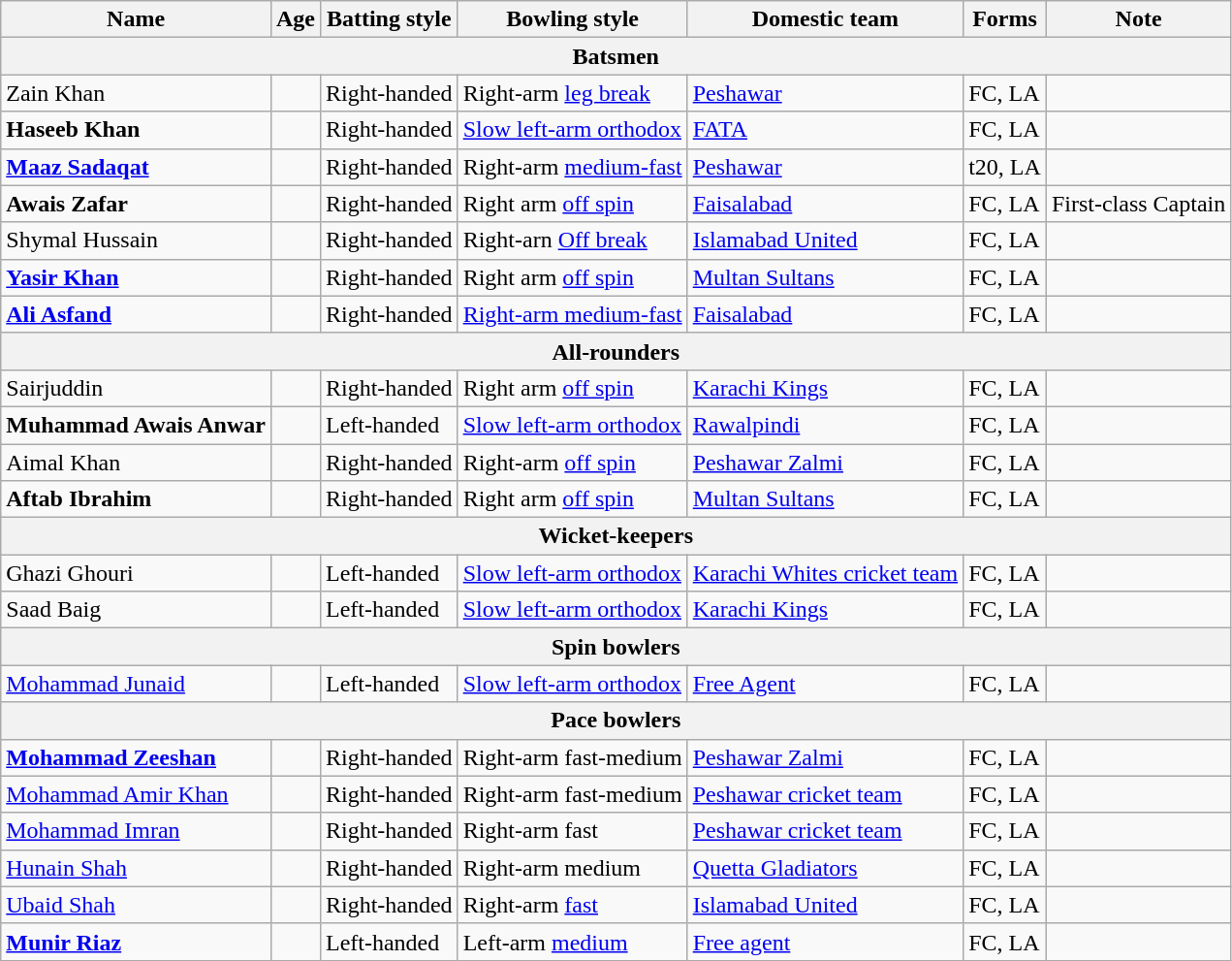<table class="wikitable">
<tr>
<th>Name</th>
<th>Age</th>
<th>Batting style</th>
<th>Bowling style</th>
<th>Domestic team</th>
<th>Forms</th>
<th>Note</th>
</tr>
<tr>
<th colspan="7">Batsmen</th>
</tr>
<tr>
<td>Zain Khan</td>
<td></td>
<td>Right-handed</td>
<td>Right-arm <a href='#'>leg break</a></td>
<td><a href='#'>Peshawar</a></td>
<td>FC, LA</td>
<td></td>
</tr>
<tr>
<td><strong>Haseeb Khan</strong></td>
<td></td>
<td>Right-handed</td>
<td><a href='#'>Slow left-arm orthodox</a></td>
<td><a href='#'>FATA</a></td>
<td>FC, LA</td>
<td></td>
</tr>
<tr>
<td><strong><a href='#'>Maaz Sadaqat</a></strong></td>
<td></td>
<td>Right-handed</td>
<td>Right-arm <a href='#'>medium-fast</a></td>
<td><a href='#'>Peshawar</a></td>
<td>t20, LA</td>
<td></td>
</tr>
<tr>
<td><strong>Awais Zafar</strong></td>
<td></td>
<td>Right-handed</td>
<td>Right arm <a href='#'>off spin</a></td>
<td><a href='#'>Faisalabad</a></td>
<td>FC, LA</td>
<td>First-class Captain</td>
</tr>
<tr>
<td>Shymal Hussain</td>
<td></td>
<td>Right-handed</td>
<td>Right-arn <a href='#'>Off break</a></td>
<td><a href='#'>Islamabad United</a></td>
<td>FC, LA</td>
<td></td>
</tr>
<tr>
<td><strong><a href='#'>Yasir Khan</a></strong></td>
<td></td>
<td>Right-handed</td>
<td>Right arm <a href='#'>off spin</a></td>
<td><a href='#'>Multan Sultans</a></td>
<td>FC, LA</td>
<td></td>
</tr>
<tr>
<td><strong><a href='#'>Ali Asfand</a></strong></td>
<td></td>
<td>Right-handed</td>
<td><a href='#'>Right-arm medium-fast</a></td>
<td><a href='#'>Faisalabad</a></td>
<td>FC, LA</td>
<td></td>
</tr>
<tr>
<th colspan="7">All-rounders</th>
</tr>
<tr>
<td>Sairjuddin</td>
<td></td>
<td>Right-handed</td>
<td>Right arm <a href='#'>off spin</a></td>
<td><a href='#'>Karachi Kings</a></td>
<td>FC, LA</td>
<td></td>
</tr>
<tr>
<td><strong>Muhammad Awais Anwar</strong></td>
<td></td>
<td>Left-handed</td>
<td><a href='#'>Slow left-arm orthodox</a></td>
<td><a href='#'>Rawalpindi</a></td>
<td>FC, LA</td>
<td></td>
</tr>
<tr>
<td>Aimal Khan</td>
<td></td>
<td>Right-handed</td>
<td>Right-arm <a href='#'>off spin</a></td>
<td><a href='#'>Peshawar Zalmi</a></td>
<td>FC, LA</td>
<td></td>
</tr>
<tr>
<td><strong>Aftab Ibrahim</strong></td>
<td></td>
<td>Right-handed</td>
<td>Right arm <a href='#'>off spin</a></td>
<td><a href='#'>Multan Sultans</a></td>
<td>FC, LA</td>
<td></td>
</tr>
<tr>
<th colspan="7">Wicket-keepers</th>
</tr>
<tr>
<td>Ghazi Ghouri</td>
<td></td>
<td>Left-handed</td>
<td><a href='#'>Slow left-arm orthodox</a></td>
<td><a href='#'>Karachi Whites cricket team</a></td>
<td>FC, LA</td>
<td></td>
</tr>
<tr>
<td>Saad Baig</td>
<td></td>
<td>Left-handed</td>
<td><a href='#'>Slow left-arm orthodox</a></td>
<td><a href='#'>Karachi Kings</a></td>
<td>FC, LA</td>
<td></td>
</tr>
<tr>
<th colspan="7">Spin bowlers</th>
</tr>
<tr>
<td><a href='#'>Mohammad Junaid</a></td>
<td></td>
<td>Left-handed</td>
<td><a href='#'>Slow left-arm orthodox</a></td>
<td><a href='#'>Free Agent</a></td>
<td>FC, LA</td>
<td></td>
</tr>
<tr>
<th colspan="7">Pace bowlers</th>
</tr>
<tr>
<td><strong><a href='#'>Mohammad Zeeshan</a></strong></td>
<td></td>
<td>Right-handed</td>
<td>Right-arm fast-medium</td>
<td><a href='#'>Peshawar Zalmi</a></td>
<td>FC, LA</td>
<td></td>
</tr>
<tr>
<td><a href='#'>Mohammad Amir Khan</a></td>
<td></td>
<td>Right-handed</td>
<td>Right-arm fast-medium</td>
<td><a href='#'>Peshawar cricket team</a></td>
<td>FC, LA</td>
<td></td>
</tr>
<tr>
<td><a href='#'>Mohammad Imran</a></td>
<td></td>
<td>Right-handed</td>
<td>Right-arm fast</td>
<td><a href='#'>Peshawar cricket team</a></td>
<td>FC, LA</td>
<td></td>
</tr>
<tr>
<td><a href='#'>Hunain Shah</a></td>
<td></td>
<td>Right-handed</td>
<td>Right-arm medium</td>
<td><a href='#'>Quetta Gladiators</a></td>
<td>FC, LA</td>
<td></td>
</tr>
<tr>
<td><a href='#'>Ubaid Shah</a></td>
<td></td>
<td>Right-handed</td>
<td>Right-arm <a href='#'>fast</a></td>
<td><a href='#'>Islamabad United</a></td>
<td>FC, LA</td>
<td></td>
</tr>
<tr>
<td><strong><a href='#'>Munir Riaz</a></strong></td>
<td></td>
<td>Left-handed</td>
<td>Left-arm <a href='#'>medium</a></td>
<td><a href='#'>Free agent</a></td>
<td>FC, LA</td>
<td></td>
</tr>
</table>
